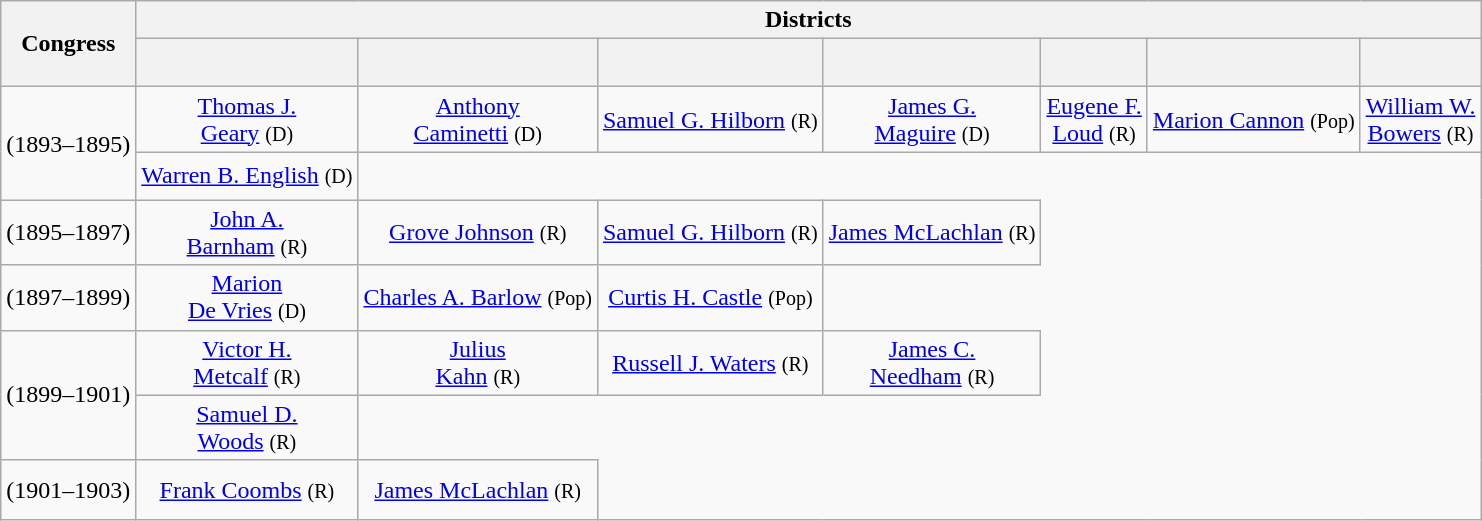<table class=wikitable style="text-align:center">
<tr>
<th rowspan=2>Congress</th>
<th colspan=7>Districts</th>
</tr>
<tr style="height:2em">
<th></th>
<th></th>
<th></th>
<th></th>
<th></th>
<th></th>
<th></th>
</tr>
<tr style="height:2em">
<td rowspan=2><strong></strong> (1893–1895)</td>
<td><a href='#'>Thomas J.<br>Geary</a> <small>(D)</small></td>
<td><a href='#'>Anthony<br>Caminetti</a> <small>(D)</small></td>
<td><a href='#'>Samuel G. Hilborn</a> <small>(R)</small></td>
<td><a href='#'>James G.<br>Maguire</a> <small>(D)</small></td>
<td><a href='#'>Eugene F.<br>Loud</a> <small>(R)</small></td>
<td><a href='#'>Marion Cannon</a> <small>(Pop)</small></td>
<td><a href='#'>William W.<br>Bowers</a> <small>(R)</small></td>
</tr>
<tr style="height:2em">
<td><a href='#'>Warren B. English</a> <small>(D)</small></td>
</tr>
<tr style="height:2.5em">
<td><strong></strong> (1895–1897)</td>
<td><a href='#'>John A.<br>Barnham</a> <small>(R)</small></td>
<td><a href='#'>Grove Johnson</a> <small>(R)</small></td>
<td><a href='#'>Samuel G. Hilborn</a> <small>(R)</small></td>
<td><a href='#'>James McLachlan</a> <small>(R)</small></td>
</tr>
<tr style="height:2.5em">
<td><strong></strong> (1897–1899)</td>
<td><a href='#'>Marion<br>De Vries</a> <small>(D)</small></td>
<td><a href='#'>Charles A. Barlow</a> <small>(Pop)</small></td>
<td><a href='#'>Curtis H. Castle</a> <small>(Pop)</small></td>
</tr>
<tr style="height:1.5em">
<td rowspan=2><strong></strong> (1899–1901)</td>
<td><a href='#'>Victor H.<br>Metcalf</a> <small>(R)</small></td>
<td><a href='#'>Julius<br>Kahn</a> <small>(R)</small></td>
<td><a href='#'>Russell J. Waters</a> <small>(R)</small></td>
<td><a href='#'>James C.<br>Needham</a> <small>(R)</small></td>
</tr>
<tr style="height:1.5em">
<td><a href='#'>Samuel D.<br>Woods</a> <small>(R)</small></td>
</tr>
<tr style="height:2.5em">
<td><strong></strong> (1901–1903)</td>
<td><a href='#'>Frank Coombs</a> <small>(R)</small></td>
<td><a href='#'>James McLachlan</a> <small>(R)</small></td>
</tr>
</table>
